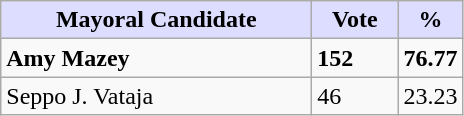<table class="wikitable">
<tr>
<th style="background:#ddf; width:200px;">Mayoral Candidate</th>
<th style="background:#ddf; width:50px;">Vote</th>
<th style="background:#ddf; width:30px;">%</th>
</tr>
<tr>
<td><strong>Amy Mazey</strong></td>
<td><strong>152</strong></td>
<td><strong>76.77</strong></td>
</tr>
<tr>
<td>Seppo J. Vataja</td>
<td>46</td>
<td>23.23</td>
</tr>
</table>
